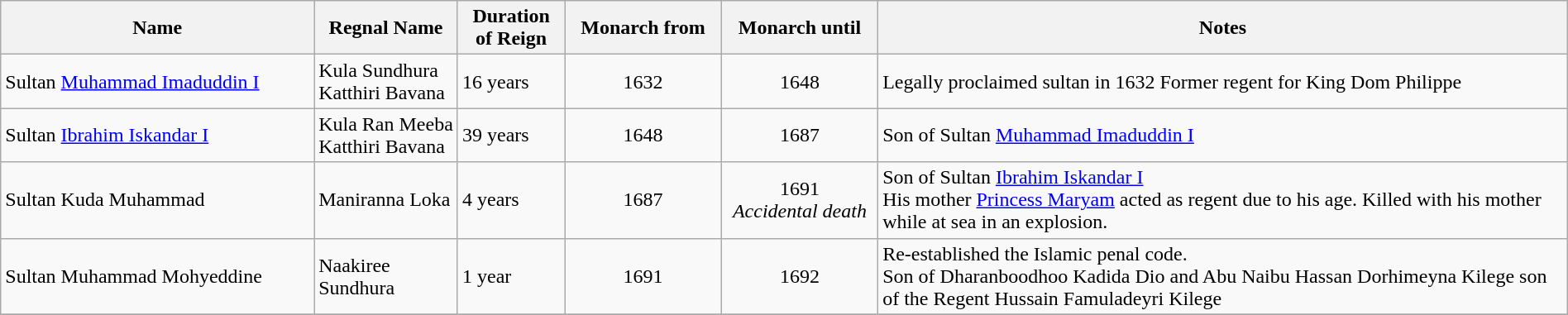<table width=100% class="wikitable">
<tr>
<th width=20%>Name</th>
<th>Regnal Name</th>
<th>Duration of Reign</th>
<th width=10%>Monarch from</th>
<th width=10%>Monarch until</th>
<th width=44%>Notes</th>
</tr>
<tr>
<td align="left">Sultan <a href='#'>Muhammad Imaduddin I</a></td>
<td>Kula Sundhura Katthiri Bavana</td>
<td>16 years</td>
<td align="center">1632</td>
<td align="center">1648</td>
<td align="left">Legally proclaimed sultan in 1632 Former regent for King Dom Philippe</td>
</tr>
<tr>
<td align="left">Sultan <a href='#'>Ibrahim Iskandar I</a></td>
<td>Kula Ran Meeba Katthiri Bavana</td>
<td>39 years</td>
<td align="center">1648</td>
<td align="center">1687</td>
<td align="left">Son of Sultan <a href='#'>Muhammad Imaduddin I</a></td>
</tr>
<tr>
<td align="left">Sultan Kuda Muhammad</td>
<td>Maniranna Loka</td>
<td>4 years</td>
<td align="center">1687</td>
<td align="center">1691<br><em>Accidental death</em></td>
<td align="left">Son of Sultan <a href='#'>Ibrahim Iskandar I</a><br>His mother <a href='#'>Princess Maryam</a> acted as regent due to his age. Killed with his mother while at sea in an explosion.</td>
</tr>
<tr>
<td align="left">Sultan Muhammad Mohyeddine</td>
<td>Naakiree Sundhura</td>
<td>1 year</td>
<td align="center">1691</td>
<td align="center">1692</td>
<td align="left">Re-established the Islamic penal code.<br>Son of Dharanboodhoo Kadida Dio and Abu Naibu Hassan Dorhimeyna Kilege son of the Regent Hussain Famuladeyri Kilege</td>
</tr>
<tr>
</tr>
</table>
